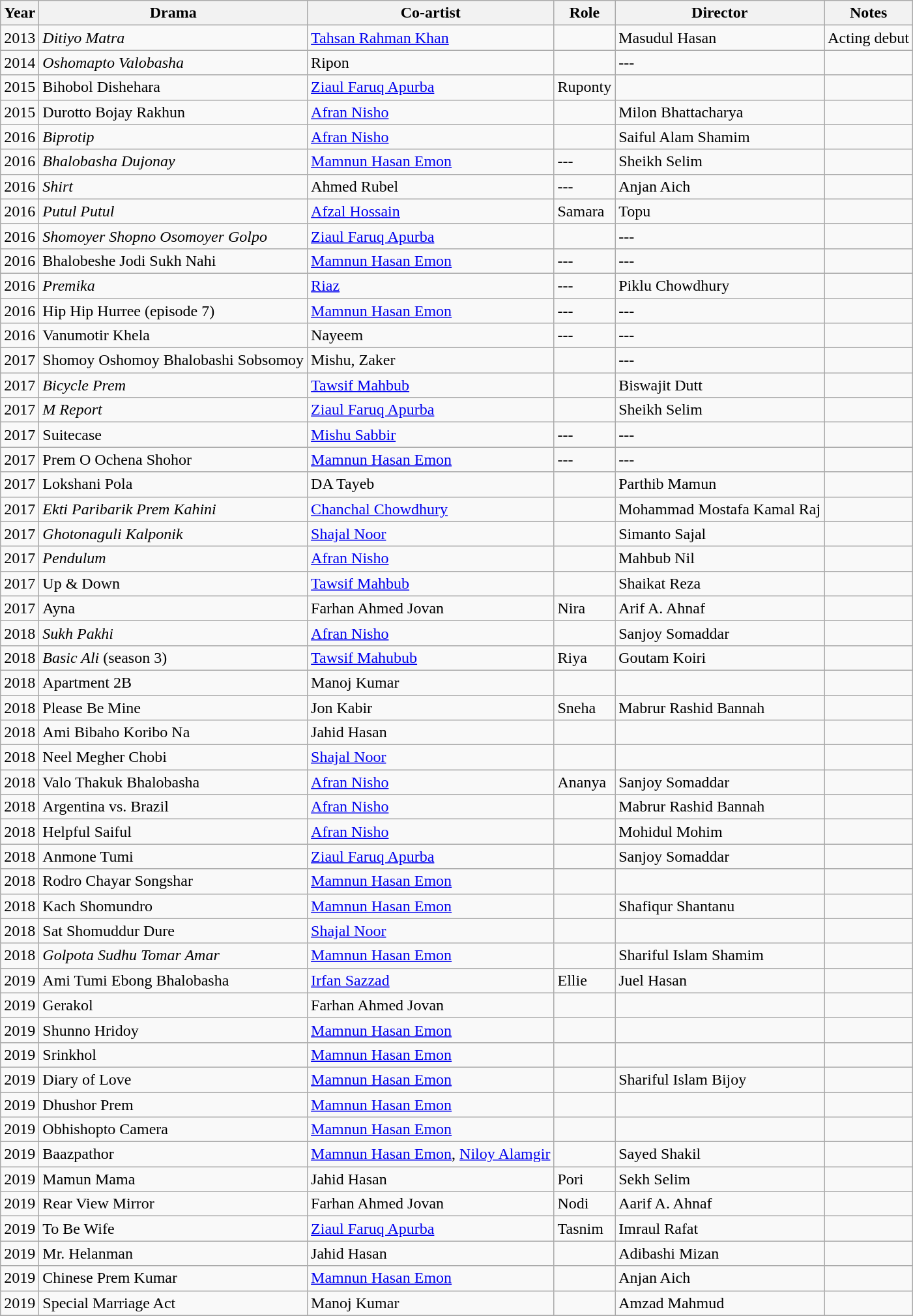<table class="wikitable sortable plainrowheaders">
<tr style="text-align:center;">
<th scope="col">Year</th>
<th scope="col">Drama</th>
<th scope="col">Co-artist</th>
<th scope="col">Role</th>
<th scope="col">Director</th>
<th scope="col">Notes</th>
</tr>
<tr>
<td>2013</td>
<td><em>Ditiyo Matra</em></td>
<td><a href='#'>Tahsan Rahman Khan</a></td>
<td></td>
<td>Masudul Hasan</td>
<td>Acting debut</td>
</tr>
<tr>
<td>2014</td>
<td><em>Oshomapto Valobasha</em></td>
<td>Ripon</td>
<td></td>
<td>---</td>
<td></td>
</tr>
<tr>
<td>2015</td>
<td>Bihobol Dishehara</td>
<td><a href='#'>Ziaul Faruq Apurba</a></td>
<td>Ruponty</td>
<td></td>
<td></td>
</tr>
<tr>
<td>2015</td>
<td>Durotto Bojay Rakhun</td>
<td><a href='#'>Afran Nisho</a></td>
<td></td>
<td>Milon Bhattacharya</td>
<td></td>
</tr>
<tr>
<td>2016</td>
<td><em>Biprotip</em></td>
<td><a href='#'>Afran Nisho</a></td>
<td></td>
<td>Saiful Alam Shamim</td>
<td></td>
</tr>
<tr>
<td>2016</td>
<td><em>Bhalobasha Dujonay</em></td>
<td><a href='#'>Mamnun Hasan Emon</a></td>
<td>---</td>
<td>Sheikh Selim</td>
<td></td>
</tr>
<tr>
<td>2016</td>
<td><em>Shirt</em></td>
<td>Ahmed Rubel</td>
<td>---</td>
<td>Anjan Aich</td>
<td></td>
</tr>
<tr>
<td>2016</td>
<td><em>Putul Putul</em></td>
<td><a href='#'>Afzal Hossain</a></td>
<td>Samara</td>
<td>Topu</td>
<td></td>
</tr>
<tr>
<td>2016</td>
<td><em>Shomoyer Shopno Osomoyer Golpo</em></td>
<td><a href='#'>Ziaul Faruq Apurba</a></td>
<td></td>
<td>---</td>
<td></td>
</tr>
<tr>
<td>2016</td>
<td>Bhalobeshe Jodi Sukh Nahi</td>
<td><a href='#'>Mamnun Hasan Emon</a></td>
<td>---</td>
<td>---</td>
<td></td>
</tr>
<tr>
<td>2016</td>
<td><em>Premika</em></td>
<td><a href='#'>Riaz</a></td>
<td>---</td>
<td>Piklu Chowdhury</td>
<td></td>
</tr>
<tr>
<td>2016</td>
<td>Hip Hip Hurree (episode 7)</td>
<td><a href='#'>Mamnun Hasan Emon</a></td>
<td>---</td>
<td>---</td>
<td></td>
</tr>
<tr>
<td>2016</td>
<td>Vanumotir Khela</td>
<td>Nayeem</td>
<td>---</td>
<td>---</td>
<td></td>
</tr>
<tr>
<td>2017</td>
<td>Shomoy Oshomoy Bhalobashi Sobsomoy</td>
<td>Mishu, Zaker</td>
<td></td>
<td>---</td>
<td></td>
</tr>
<tr>
<td>2017</td>
<td><em>Bicycle Prem</em></td>
<td><a href='#'>Tawsif Mahbub</a></td>
<td></td>
<td>Biswajit Dutt</td>
<td></td>
</tr>
<tr>
<td>2017</td>
<td><em>M Report</em></td>
<td><a href='#'>Ziaul Faruq Apurba</a></td>
<td></td>
<td>Sheikh Selim</td>
<td></td>
</tr>
<tr>
<td>2017</td>
<td>Suitecase</td>
<td><a href='#'>Mishu Sabbir</a></td>
<td>---</td>
<td>---</td>
<td></td>
</tr>
<tr>
<td>2017</td>
<td>Prem O Ochena Shohor</td>
<td><a href='#'>Mamnun Hasan Emon</a></td>
<td>---</td>
<td>---</td>
<td></td>
</tr>
<tr>
<td>2017</td>
<td>Lokshani Pola</td>
<td>DA Tayeb</td>
<td></td>
<td>Parthib Mamun</td>
<td></td>
</tr>
<tr>
<td>2017</td>
<td><em>Ekti Paribarik Prem Kahini</em></td>
<td><a href='#'>Chanchal Chowdhury</a></td>
<td></td>
<td>Mohammad Mostafa Kamal Raj</td>
<td></td>
</tr>
<tr>
<td>2017</td>
<td><em>Ghotonaguli Kalponik</em></td>
<td><a href='#'>Shajal Noor</a></td>
<td></td>
<td>Simanto Sajal</td>
<td></td>
</tr>
<tr>
<td>2017</td>
<td><em>Pendulum</em></td>
<td><a href='#'>Afran Nisho</a></td>
<td></td>
<td>Mahbub Nil</td>
<td></td>
</tr>
<tr>
<td>2017</td>
<td>Up & Down</td>
<td><a href='#'>Tawsif Mahbub</a></td>
<td></td>
<td>Shaikat Reza</td>
<td></td>
</tr>
<tr>
<td>2017</td>
<td>Ayna</td>
<td>Farhan Ahmed Jovan</td>
<td>Nira</td>
<td>Arif A. Ahnaf</td>
<td></td>
</tr>
<tr>
<td>2018</td>
<td><em>Sukh Pakhi</em></td>
<td><a href='#'>Afran Nisho</a></td>
<td></td>
<td>Sanjoy Somaddar</td>
<td></td>
</tr>
<tr>
<td>2018</td>
<td><em>Basic Ali</em> (season 3)</td>
<td><a href='#'>Tawsif Mahubub</a></td>
<td>Riya</td>
<td>Goutam Koiri</td>
<td></td>
</tr>
<tr>
<td>2018</td>
<td>Apartment 2B</td>
<td>Manoj Kumar</td>
<td></td>
<td></td>
<td></td>
</tr>
<tr>
<td>2018</td>
<td>Please Be Mine</td>
<td>Jon Kabir</td>
<td>Sneha</td>
<td>Mabrur Rashid Bannah</td>
<td></td>
</tr>
<tr>
<td>2018</td>
<td>Ami Bibaho Koribo Na</td>
<td>Jahid Hasan</td>
<td></td>
<td></td>
<td></td>
</tr>
<tr>
<td>2018</td>
<td>Neel Megher Chobi</td>
<td><a href='#'>Shajal Noor</a></td>
<td></td>
<td></td>
<td></td>
</tr>
<tr>
<td>2018</td>
<td>Valo Thakuk Bhalobasha</td>
<td><a href='#'>Afran Nisho</a></td>
<td>Ananya</td>
<td>Sanjoy Somaddar</td>
<td></td>
</tr>
<tr>
<td>2018</td>
<td>Argentina vs. Brazil</td>
<td><a href='#'>Afran Nisho</a></td>
<td></td>
<td>Mabrur Rashid Bannah</td>
<td></td>
</tr>
<tr>
<td>2018</td>
<td>Helpful Saiful</td>
<td><a href='#'>Afran Nisho</a></td>
<td></td>
<td>Mohidul Mohim</td>
<td></td>
</tr>
<tr>
<td>2018</td>
<td>Anmone Tumi</td>
<td><a href='#'>Ziaul Faruq Apurba</a></td>
<td></td>
<td>Sanjoy Somaddar</td>
<td></td>
</tr>
<tr>
<td>2018</td>
<td>Rodro Chayar Songshar</td>
<td><a href='#'>Mamnun Hasan Emon</a></td>
<td></td>
<td></td>
<td></td>
</tr>
<tr>
<td>2018</td>
<td>Kach Shomundro</td>
<td><a href='#'>Mamnun Hasan Emon</a></td>
<td></td>
<td>Shafiqur Shantanu</td>
<td></td>
</tr>
<tr>
<td>2018</td>
<td>Sat Shomuddur Dure</td>
<td><a href='#'>Shajal Noor</a></td>
<td></td>
<td></td>
<td></td>
</tr>
<tr>
<td>2018</td>
<td><em>Golpota Sudhu Tomar Amar</em></td>
<td><a href='#'>Mamnun Hasan Emon</a></td>
<td></td>
<td>Shariful Islam Shamim</td>
<td></td>
</tr>
<tr>
<td>2019</td>
<td>Ami Tumi Ebong Bhalobasha</td>
<td><a href='#'>Irfan Sazzad</a></td>
<td>Ellie</td>
<td>Juel Hasan</td>
<td></td>
</tr>
<tr>
<td>2019</td>
<td>Gerakol</td>
<td>Farhan Ahmed Jovan</td>
<td></td>
<td></td>
<td></td>
</tr>
<tr>
<td>2019</td>
<td>Shunno Hridoy</td>
<td><a href='#'>Mamnun Hasan Emon</a></td>
<td></td>
<td></td>
<td></td>
</tr>
<tr>
<td>2019</td>
<td>Srinkhol</td>
<td><a href='#'>Mamnun Hasan Emon</a></td>
<td></td>
<td></td>
<td></td>
</tr>
<tr>
<td>2019</td>
<td>Diary of Love</td>
<td><a href='#'>Mamnun Hasan Emon</a></td>
<td></td>
<td>Shariful Islam Bijoy</td>
<td></td>
</tr>
<tr>
<td>2019</td>
<td>Dhushor Prem</td>
<td><a href='#'>Mamnun Hasan Emon</a></td>
<td></td>
<td></td>
<td></td>
</tr>
<tr>
<td>2019</td>
<td>Obhishopto Camera</td>
<td><a href='#'>Mamnun Hasan Emon</a></td>
<td></td>
<td></td>
<td></td>
</tr>
<tr>
<td>2019</td>
<td>Baazpathor</td>
<td><a href='#'>Mamnun Hasan Emon</a>, <a href='#'>Niloy Alamgir</a></td>
<td></td>
<td>Sayed Shakil</td>
<td></td>
</tr>
<tr>
<td>2019</td>
<td>Mamun Mama</td>
<td>Jahid Hasan</td>
<td>Pori</td>
<td>Sekh Selim</td>
<td></td>
</tr>
<tr>
<td>2019</td>
<td>Rear View Mirror</td>
<td>Farhan Ahmed Jovan</td>
<td>Nodi</td>
<td>Aarif A. Ahnaf</td>
<td></td>
</tr>
<tr>
<td>2019</td>
<td>To Be Wife</td>
<td><a href='#'>Ziaul Faruq Apurba</a></td>
<td>Tasnim</td>
<td>Imraul Rafat</td>
<td></td>
</tr>
<tr>
<td>2019</td>
<td>Mr. Helanman</td>
<td>Jahid Hasan</td>
<td></td>
<td>Adibashi Mizan</td>
<td></td>
</tr>
<tr>
<td>2019</td>
<td>Chinese Prem Kumar</td>
<td><a href='#'>Mamnun Hasan Emon</a></td>
<td></td>
<td>Anjan Aich</td>
<td></td>
</tr>
<tr>
<td>2019</td>
<td>Special Marriage Act</td>
<td>Manoj Kumar</td>
<td></td>
<td>Amzad Mahmud</td>
<td></td>
</tr>
<tr>
</tr>
</table>
